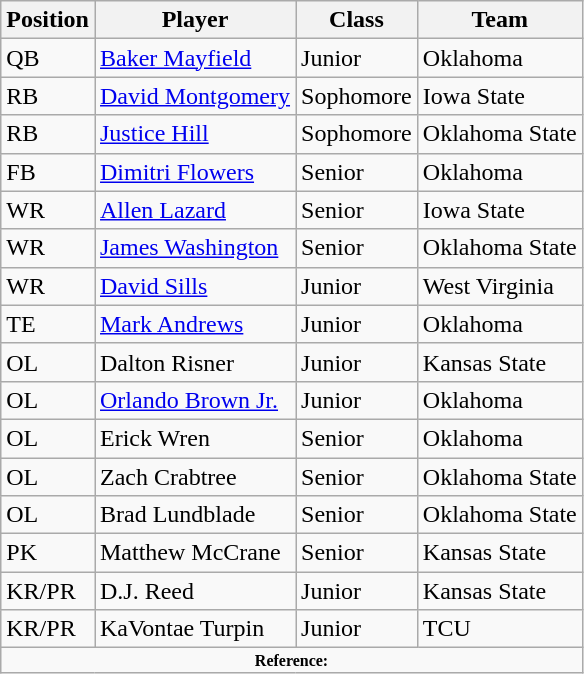<table class="wikitable sortable" border="1">
<tr>
<th>Position</th>
<th>Player</th>
<th>Class</th>
<th>Team</th>
</tr>
<tr>
<td>QB</td>
<td><a href='#'>Baker Mayfield</a></td>
<td>Junior</td>
<td>Oklahoma</td>
</tr>
<tr>
<td>RB</td>
<td><a href='#'>David Montgomery</a></td>
<td>Sophomore</td>
<td>Iowa State</td>
</tr>
<tr>
<td>RB</td>
<td><a href='#'>Justice Hill</a></td>
<td>Sophomore</td>
<td>Oklahoma State</td>
</tr>
<tr>
<td>FB</td>
<td><a href='#'>Dimitri Flowers</a></td>
<td>Senior</td>
<td>Oklahoma</td>
</tr>
<tr>
<td>WR</td>
<td><a href='#'>Allen Lazard</a></td>
<td>Senior</td>
<td>Iowa State</td>
</tr>
<tr>
<td>WR</td>
<td><a href='#'>James Washington</a></td>
<td>Senior</td>
<td>Oklahoma State</td>
</tr>
<tr>
<td>WR</td>
<td><a href='#'>David Sills</a></td>
<td>Junior</td>
<td>West Virginia</td>
</tr>
<tr>
<td>TE</td>
<td><a href='#'>Mark Andrews</a></td>
<td>Junior</td>
<td>Oklahoma</td>
</tr>
<tr>
<td>OL</td>
<td>Dalton Risner</td>
<td>Junior</td>
<td>Kansas State</td>
</tr>
<tr>
<td>OL</td>
<td><a href='#'>Orlando Brown Jr.</a></td>
<td>Junior</td>
<td>Oklahoma</td>
</tr>
<tr>
<td>OL</td>
<td>Erick Wren</td>
<td>Senior</td>
<td>Oklahoma</td>
</tr>
<tr>
<td>OL</td>
<td>Zach Crabtree</td>
<td>Senior</td>
<td>Oklahoma State</td>
</tr>
<tr>
<td>OL</td>
<td>Brad Lundblade</td>
<td>Senior</td>
<td>Oklahoma State</td>
</tr>
<tr>
<td>PK</td>
<td>Matthew McCrane</td>
<td>Senior</td>
<td>Kansas State</td>
</tr>
<tr>
<td>KR/PR</td>
<td>D.J. Reed</td>
<td>Junior</td>
<td>Kansas State</td>
</tr>
<tr>
<td>KR/PR</td>
<td>KaVontae Turpin</td>
<td>Junior</td>
<td>TCU</td>
</tr>
<tr>
<td colspan="4"  style="font-size:8pt; text-align:center;"><strong>Reference:</strong></td>
</tr>
</table>
